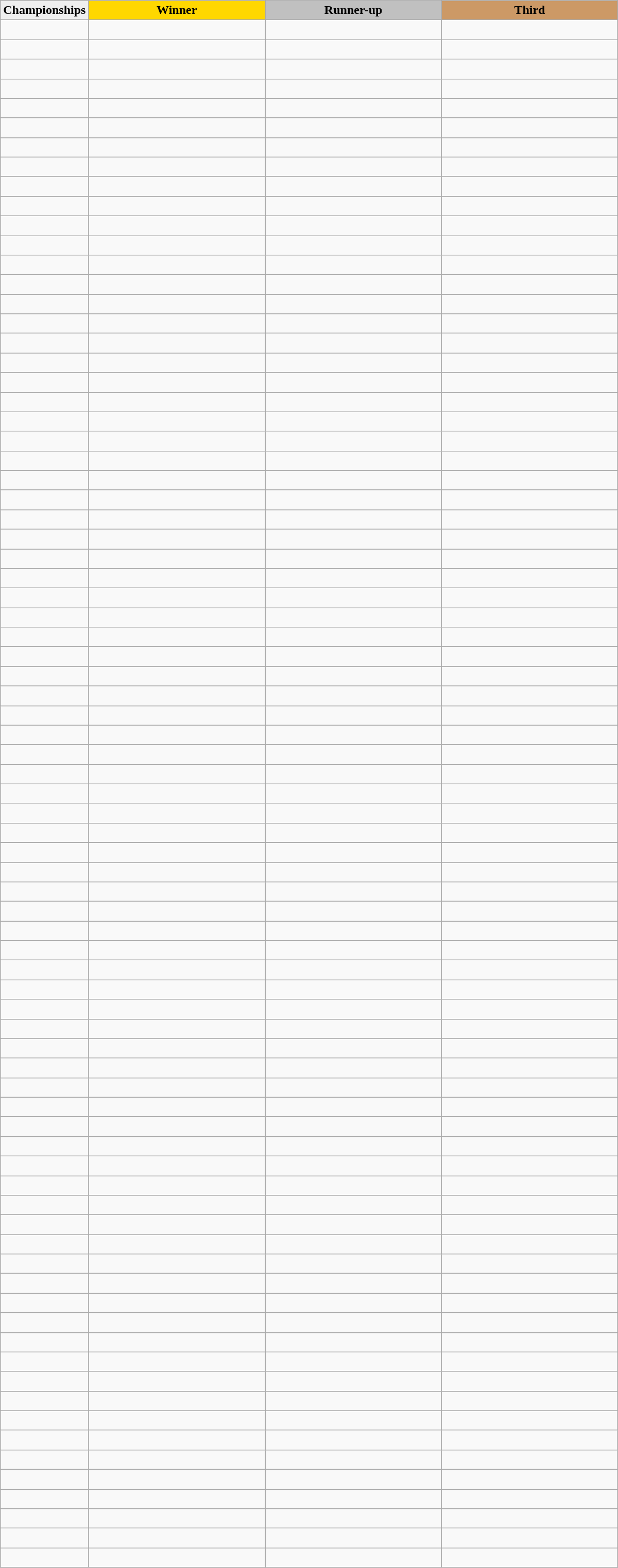<table class="wikitable sortable" style="width:800px;">
<tr>
<th style="width:10%; background:#efefef;">Championships</th>
<th style="width:30%; background:gold">Winner</th>
<th style="width:30%; background:silver">Runner-up</th>
<th style="width:30%; background:#CC9966">Third</th>
</tr>
<tr>
<td><br></td>
<td></td>
<td></td>
<td></td>
</tr>
<tr>
<td><br></td>
<td></td>
<td></td>
<td></td>
</tr>
<tr>
<td><br></td>
<td></td>
<td></td>
<td></td>
</tr>
<tr>
<td><br></td>
<td></td>
<td></td>
<td></td>
</tr>
<tr>
<td><br></td>
<td></td>
<td></td>
<td></td>
</tr>
<tr>
<td><br></td>
<td></td>
<td></td>
<td></td>
</tr>
<tr>
<td><br></td>
<td></td>
<td></td>
<td></td>
</tr>
<tr>
<td><br></td>
<td></td>
<td></td>
<td></td>
</tr>
<tr>
<td><br></td>
<td></td>
<td></td>
<td></td>
</tr>
<tr>
<td><br></td>
<td></td>
<td></td>
<td></td>
</tr>
<tr>
<td><br></td>
<td></td>
<td></td>
<td></td>
</tr>
<tr>
<td><br></td>
<td></td>
<td></td>
<td></td>
</tr>
<tr>
<td><br></td>
<td></td>
<td></td>
<td></td>
</tr>
<tr>
<td><br></td>
<td></td>
<td></td>
<td></td>
</tr>
<tr>
<td><br></td>
<td></td>
<td></td>
<td></td>
</tr>
<tr>
<td><br></td>
<td></td>
<td></td>
<td></td>
</tr>
<tr>
<td><br></td>
<td></td>
<td></td>
<td></td>
</tr>
<tr>
<td><br></td>
<td></td>
<td></td>
<td></td>
</tr>
<tr>
<td><br></td>
<td></td>
<td></td>
<td></td>
</tr>
<tr>
<td><br></td>
<td></td>
<td></td>
<td></td>
</tr>
<tr>
<td><br></td>
<td></td>
<td></td>
<td></td>
</tr>
<tr>
<td><br></td>
<td></td>
<td></td>
<td></td>
</tr>
<tr>
<td><br></td>
<td></td>
<td></td>
<td></td>
</tr>
<tr>
<td><br></td>
<td></td>
<td></td>
<td></td>
</tr>
<tr>
<td><br></td>
<td></td>
<td></td>
<td></td>
</tr>
<tr>
<td><br></td>
<td></td>
<td></td>
<td></td>
</tr>
<tr>
<td><br></td>
<td></td>
<td></td>
<td></td>
</tr>
<tr>
<td><br></td>
<td></td>
<td></td>
<td></td>
</tr>
<tr>
<td><br></td>
<td></td>
<td></td>
<td></td>
</tr>
<tr>
<td><br></td>
<td></td>
<td></td>
<td></td>
</tr>
<tr>
<td><br></td>
<td></td>
<td></td>
<td></td>
</tr>
<tr>
<td><br></td>
<td></td>
<td></td>
<td></td>
</tr>
<tr>
<td><br></td>
<td></td>
<td></td>
<td></td>
</tr>
<tr>
<td><br></td>
<td></td>
<td></td>
<td></td>
</tr>
<tr>
<td><br></td>
<td></td>
<td></td>
<td></td>
</tr>
<tr>
<td><br></td>
<td></td>
<td></td>
<td></td>
</tr>
<tr>
<td><br></td>
<td></td>
<td></td>
<td></td>
</tr>
<tr>
<td><br></td>
<td></td>
<td></td>
<td></td>
</tr>
<tr>
<td><br></td>
<td></td>
<td></td>
<td></td>
</tr>
<tr>
<td><br></td>
<td></td>
<td></td>
<td></td>
</tr>
<tr>
<td><br></td>
<td></td>
<td></td>
<td></td>
</tr>
<tr>
<td><br></td>
<td></td>
<td></td>
<td></td>
</tr>
<tr>
</tr>
<tr>
<td><br></td>
<td></td>
<td></td>
<td></td>
</tr>
<tr>
<td><br></td>
<td></td>
<td></td>
<td></td>
</tr>
<tr>
<td><br></td>
<td></td>
<td></td>
<td></td>
</tr>
<tr>
<td><br></td>
<td></td>
<td></td>
<td></td>
</tr>
<tr>
<td><br></td>
<td></td>
<td></td>
<td></td>
</tr>
<tr>
<td><br></td>
<td></td>
<td></td>
<td></td>
</tr>
<tr>
<td><br></td>
<td></td>
<td></td>
<td></td>
</tr>
<tr>
<td><br></td>
<td></td>
<td></td>
<td></td>
</tr>
<tr>
<td><br></td>
<td></td>
<td></td>
<td></td>
</tr>
<tr>
<td><br></td>
<td></td>
<td></td>
<td></td>
</tr>
<tr>
<td><br></td>
<td></td>
<td></td>
<td></td>
</tr>
<tr>
<td><br></td>
<td></td>
<td></td>
<td></td>
</tr>
<tr>
<td><br></td>
<td></td>
<td></td>
<td></td>
</tr>
<tr>
<td><br></td>
<td></td>
<td></td>
<td></td>
</tr>
<tr>
<td><br></td>
<td></td>
<td></td>
<td></td>
</tr>
<tr>
<td><br></td>
<td></td>
<td></td>
<td></td>
</tr>
<tr>
<td><br></td>
<td></td>
<td></td>
<td></td>
</tr>
<tr>
<td><br></td>
<td></td>
<td></td>
<td></td>
</tr>
<tr>
<td><br></td>
<td></td>
<td></td>
<td></td>
</tr>
<tr>
<td><br></td>
<td></td>
<td></td>
<td></td>
</tr>
<tr>
<td><br></td>
<td></td>
<td></td>
<td></td>
</tr>
<tr>
<td><br></td>
<td></td>
<td></td>
<td></td>
</tr>
<tr>
<td><br></td>
<td></td>
<td></td>
<td></td>
</tr>
<tr>
<td><br></td>
<td></td>
<td></td>
<td></td>
</tr>
<tr>
<td><br></td>
<td></td>
<td></td>
<td></td>
</tr>
<tr>
<td><br></td>
<td></td>
<td></td>
<td></td>
</tr>
<tr>
<td><br></td>
<td></td>
<td></td>
<td></td>
</tr>
<tr>
<td><br></td>
<td></td>
<td></td>
<td></td>
</tr>
<tr>
<td><br></td>
<td></td>
<td></td>
<td></td>
</tr>
<tr>
<td><br></td>
<td></td>
<td></td>
<td></td>
</tr>
<tr>
<td><br></td>
<td></td>
<td></td>
<td></td>
</tr>
<tr>
<td><br></td>
<td></td>
<td></td>
<td></td>
</tr>
<tr>
<td><br></td>
<td></td>
<td></td>
<td></td>
</tr>
<tr>
<td><br></td>
<td></td>
<td></td>
<td></td>
</tr>
<tr>
<td><br></td>
<td></td>
<td></td>
<td></td>
</tr>
<tr>
<td><br></td>
<td></td>
<td></td>
<td></td>
</tr>
<tr>
<td><br></td>
<td></td>
<td></td>
<td></td>
</tr>
</table>
